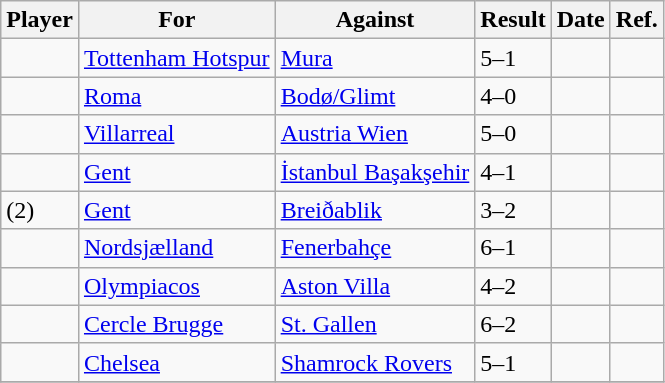<table class="wikitable sortable plainrowheaders">
<tr>
<th scope="col">Player</th>
<th scope="col">For</th>
<th scope="col">Against</th>
<th scope="col">Result</th>
<th scope="col">Date</th>
<th scope="col">Ref.</th>
</tr>
<tr>
<td scope="row"> </td>
<td> <a href='#'>Tottenham Hotspur</a></td>
<td> <a href='#'>Mura</a></td>
<td>5–1</td>
<td></td>
<td></td>
</tr>
<tr>
<td scope="row"> </td>
<td> <a href='#'>Roma</a></td>
<td> <a href='#'>Bodø/Glimt</a></td>
<td>4–0</td>
<td></td>
<td></td>
</tr>
<tr>
<td scope="row"> </td>
<td> <a href='#'>Villarreal</a></td>
<td> <a href='#'>Austria Wien</a></td>
<td>5–0</td>
<td></td>
<td></td>
</tr>
<tr>
<td scope="row"> </td>
<td> <a href='#'>Gent</a></td>
<td> <a href='#'>İstanbul Başakşehir</a></td>
<td>4–1</td>
<td></td>
<td></td>
</tr>
<tr>
<td scope="row">  (2)</td>
<td> <a href='#'>Gent</a></td>
<td> <a href='#'>Breiðablik</a></td>
<td>3–2</td>
<td></td>
<td></td>
</tr>
<tr>
<td scope="row"> </td>
<td> <a href='#'>Nordsjælland</a></td>
<td> <a href='#'>Fenerbahçe</a></td>
<td>6–1</td>
<td></td>
<td></td>
</tr>
<tr>
<td scope="row"> </td>
<td> <a href='#'>Olympiacos</a></td>
<td> <a href='#'>Aston Villa</a></td>
<td>4–2</td>
<td></td>
<td></td>
</tr>
<tr>
<td scope="row"> </td>
<td> <a href='#'>Cercle Brugge</a></td>
<td> <a href='#'>St. Gallen</a></td>
<td>6–2</td>
<td></td>
<td></td>
</tr>
<tr>
<td scope="row"> </td>
<td> <a href='#'>Chelsea</a></td>
<td> <a href='#'>Shamrock Rovers</a></td>
<td>5–1</td>
<td></td>
<td></td>
</tr>
<tr>
</tr>
</table>
